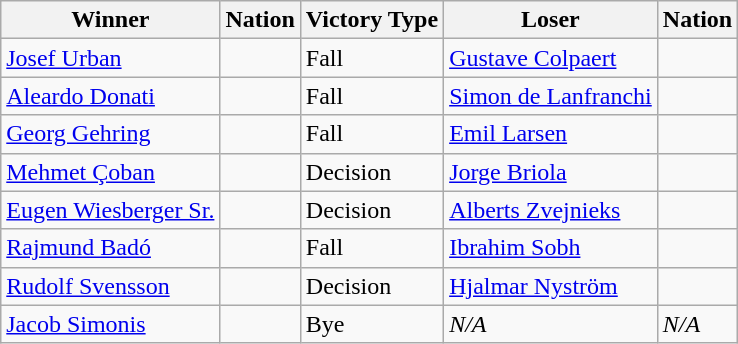<table class="wikitable sortable" style="text-align:left;">
<tr>
<th>Winner</th>
<th>Nation</th>
<th>Victory Type</th>
<th>Loser</th>
<th>Nation</th>
</tr>
<tr>
<td><a href='#'>Josef Urban</a></td>
<td></td>
<td>Fall</td>
<td><a href='#'>Gustave Colpaert</a></td>
<td></td>
</tr>
<tr>
<td><a href='#'>Aleardo Donati</a></td>
<td></td>
<td>Fall</td>
<td><a href='#'>Simon de Lanfranchi</a></td>
<td></td>
</tr>
<tr>
<td><a href='#'>Georg Gehring</a></td>
<td></td>
<td>Fall</td>
<td><a href='#'>Emil Larsen</a></td>
<td></td>
</tr>
<tr>
<td><a href='#'>Mehmet Çoban</a></td>
<td></td>
<td>Decision</td>
<td><a href='#'>Jorge Briola</a></td>
<td></td>
</tr>
<tr>
<td><a href='#'>Eugen Wiesberger Sr.</a></td>
<td></td>
<td>Decision</td>
<td><a href='#'>Alberts Zvejnieks</a></td>
<td></td>
</tr>
<tr>
<td><a href='#'>Rajmund Badó</a></td>
<td></td>
<td>Fall</td>
<td><a href='#'>Ibrahim Sobh</a></td>
<td></td>
</tr>
<tr>
<td><a href='#'>Rudolf Svensson</a></td>
<td></td>
<td>Decision</td>
<td><a href='#'>Hjalmar Nyström</a></td>
<td></td>
</tr>
<tr>
<td><a href='#'>Jacob Simonis</a></td>
<td></td>
<td>Bye</td>
<td><em>N/A</em></td>
<td><em>N/A</em></td>
</tr>
</table>
